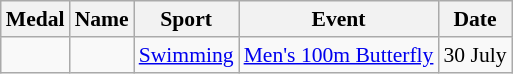<table class="wikitable sortable" style="font-size:90%">
<tr>
<th>Medal</th>
<th>Name</th>
<th>Sport</th>
<th>Event</th>
<th>Date</th>
</tr>
<tr>
<td></td>
<td></td>
<td><a href='#'>Swimming</a></td>
<td><a href='#'>Men's 100m Butterfly</a></td>
<td>30 July</td>
</tr>
</table>
